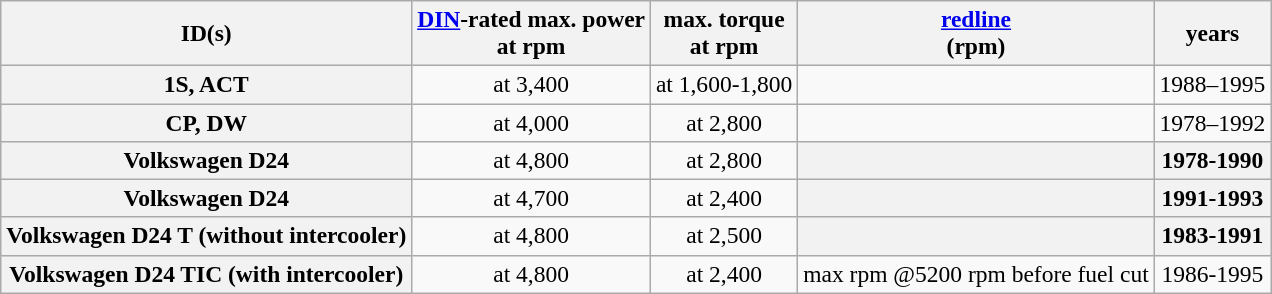<table class="wikitable" style="text-align: center; font-size: 98%;">
<tr>
<th>ID(s)</th>
<th><a href='#'>DIN</a>-rated max. power<br>at rpm</th>
<th>max. torque<br>at rpm</th>
<th><a href='#'>redline</a><br>(rpm)</th>
<th>years</th>
</tr>
<tr>
<th>1S, ACT</th>
<td> at 3,400</td>
<td> at 1,600-1,800</td>
<td></td>
<td>1988–1995</td>
</tr>
<tr>
<th>CP, DW</th>
<td> at 4,000</td>
<td> at 2,800</td>
<td></td>
<td>1978–1992</td>
</tr>
<tr>
<th>Volkswagen D24</th>
<td> at 4,800</td>
<td> at 2,800</td>
<th></th>
<th>1978-1990</th>
</tr>
<tr>
<th>Volkswagen D24</th>
<td> at 4,700</td>
<td> at 2,400</td>
<th></th>
<th>1991-1993</th>
</tr>
<tr>
<th>Volkswagen D24 T (without intercooler)</th>
<td> at 4,800</td>
<td> at 2,500</td>
<th></th>
<th>1983-1991</th>
</tr>
<tr>
<th>Volkswagen D24 TIC (with intercooler)</th>
<td> at 4,800</td>
<td> at 2,400</td>
<td>max rpm @5200 rpm before fuel cut</td>
<td>1986-1995</td>
</tr>
</table>
